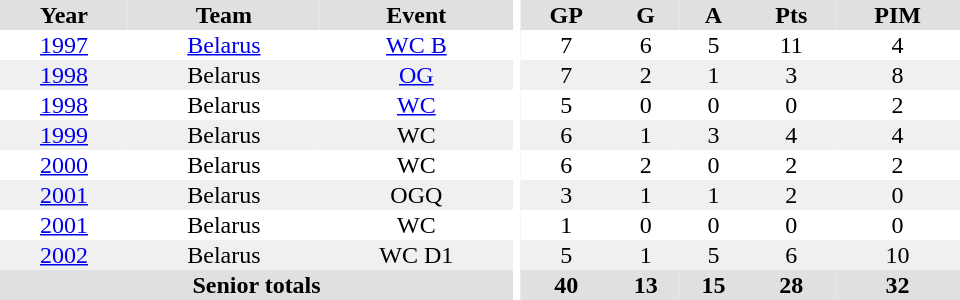<table border="0" cellpadding="1" cellspacing="0" style="text-align:center; width:40em">
<tr bgcolor="#e0e0e0">
<th>Year</th>
<th>Team</th>
<th>Event</th>
<th rowspan="99" bgcolor="#ffffff"></th>
<th>GP</th>
<th>G</th>
<th>A</th>
<th>Pts</th>
<th>PIM</th>
</tr>
<tr>
<td><a href='#'>1997</a></td>
<td><a href='#'>Belarus</a></td>
<td><a href='#'>WC B</a></td>
<td>7</td>
<td>6</td>
<td>5</td>
<td>11</td>
<td>4</td>
</tr>
<tr bgcolor="#f0f0f0">
<td><a href='#'>1998</a></td>
<td>Belarus</td>
<td><a href='#'>OG</a></td>
<td>7</td>
<td>2</td>
<td>1</td>
<td>3</td>
<td>8</td>
</tr>
<tr>
<td><a href='#'>1998</a></td>
<td>Belarus</td>
<td><a href='#'>WC</a></td>
<td>5</td>
<td>0</td>
<td>0</td>
<td>0</td>
<td>2</td>
</tr>
<tr bgcolor="#f0f0f0">
<td><a href='#'>1999</a></td>
<td>Belarus</td>
<td>WC</td>
<td>6</td>
<td>1</td>
<td>3</td>
<td>4</td>
<td>4</td>
</tr>
<tr>
<td><a href='#'>2000</a></td>
<td>Belarus</td>
<td>WC</td>
<td>6</td>
<td>2</td>
<td>0</td>
<td>2</td>
<td>2</td>
</tr>
<tr bgcolor="#f0f0f0">
<td><a href='#'>2001</a></td>
<td>Belarus</td>
<td>OGQ</td>
<td>3</td>
<td>1</td>
<td>1</td>
<td>2</td>
<td>0</td>
</tr>
<tr>
<td><a href='#'>2001</a></td>
<td>Belarus</td>
<td>WC</td>
<td>1</td>
<td>0</td>
<td>0</td>
<td>0</td>
<td>0</td>
</tr>
<tr bgcolor="#f0f0f0">
<td><a href='#'>2002</a></td>
<td>Belarus</td>
<td>WC D1</td>
<td>5</td>
<td>1</td>
<td>5</td>
<td>6</td>
<td>10</td>
</tr>
<tr bgcolor="#e0e0e0">
<th colspan="3">Senior totals</th>
<th>40</th>
<th>13</th>
<th>15</th>
<th>28</th>
<th>32</th>
</tr>
</table>
